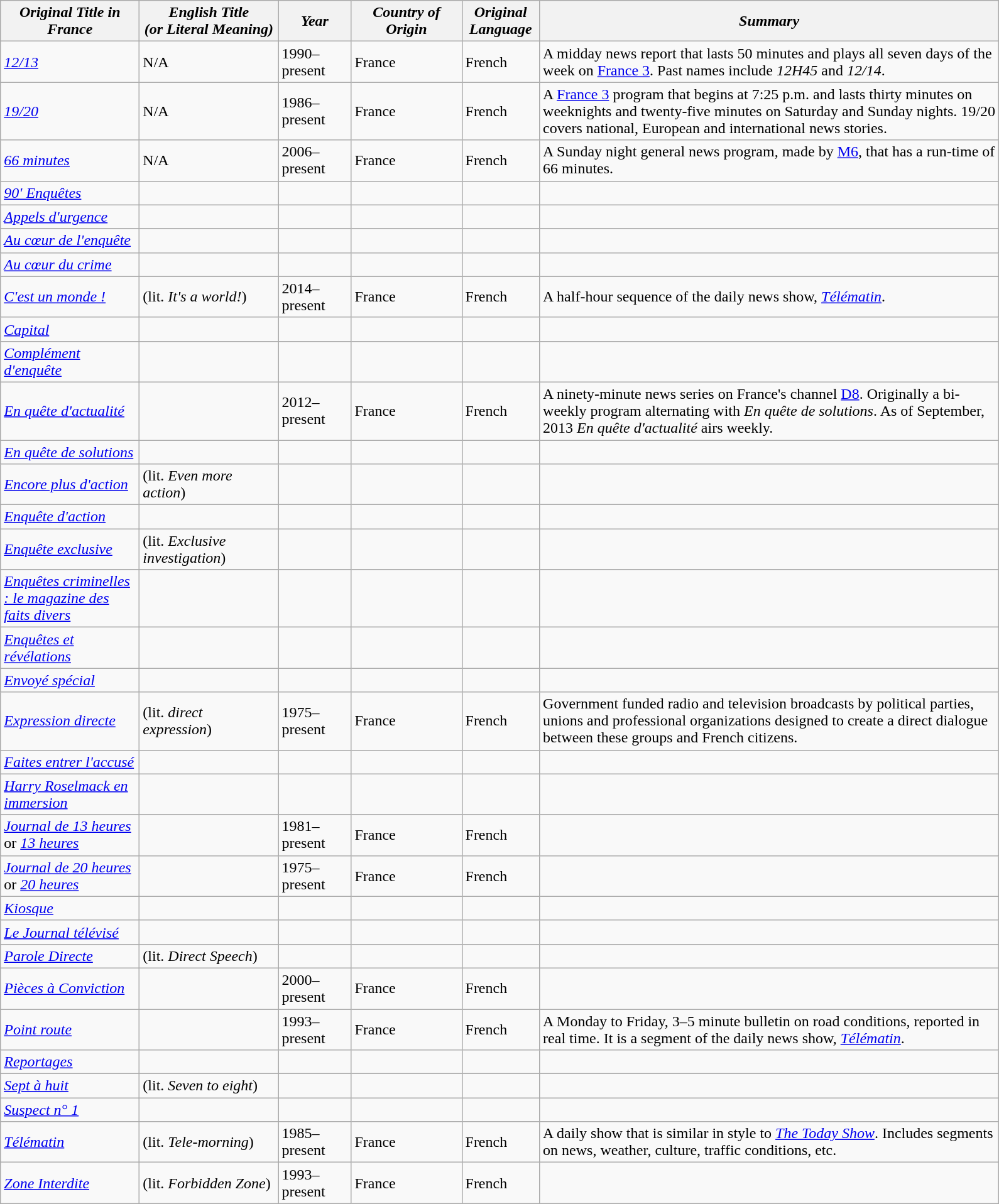<table class="wikitable">
<tr>
<th style="width:140px;"><em>Original Title in France</em></th>
<th style="width:140px;"><em>English Title<br>(or Literal Meaning)</em></th>
<th style="width:70px;"><em>Year</em></th>
<th style="width:110px;"><em>Country of Origin</em></th>
<th style="width:75px;"><em>Original Language</em></th>
<th style="width:480px;"><em>Summary</em></th>
</tr>
<tr>
<td><em><a href='#'>12/13</a></em></td>
<td>N/A</td>
<td>1990–present</td>
<td>France</td>
<td>French</td>
<td>A midday news report that lasts 50 minutes and plays all seven days of the week on <a href='#'>France 3</a>. Past names include <em>12H45</em> and <em>12/14</em>.</td>
</tr>
<tr>
<td><em><a href='#'>19/20</a></em></td>
<td>N/A</td>
<td>1986–present</td>
<td>France</td>
<td>French</td>
<td>A <a href='#'>France 3</a> program that begins at 7:25 p.m. and lasts thirty minutes on weeknights and twenty-five minutes on Saturday and Sunday nights. 19/20 covers national, European and international news stories.</td>
</tr>
<tr>
<td><em><a href='#'>66 minutes</a></em></td>
<td>N/A</td>
<td>2006–present</td>
<td>France</td>
<td>French</td>
<td>A Sunday night general news program, made by <a href='#'>M6</a>, that has a run-time of 66 minutes.</td>
</tr>
<tr>
<td><em><a href='#'>90' Enquêtes</a></em></td>
<td></td>
<td></td>
<td></td>
<td></td>
<td></td>
</tr>
<tr>
<td><em><a href='#'>Appels d'urgence</a></em></td>
<td></td>
<td></td>
<td></td>
<td></td>
<td></td>
</tr>
<tr>
<td><em><a href='#'>Au cœur de l'enquête</a></em></td>
<td></td>
<td></td>
<td></td>
<td></td>
<td></td>
</tr>
<tr>
<td><em><a href='#'>Au cœur du crime</a></em></td>
<td></td>
<td></td>
<td></td>
<td></td>
<td></td>
</tr>
<tr>
<td><em><a href='#'>C'est un monde !</a></em></td>
<td>(lit. <em>It's a world!</em>)</td>
<td>2014–present</td>
<td>France</td>
<td>French</td>
<td>A half-hour sequence of the daily news show, <em><a href='#'>Télématin</a></em>.</td>
</tr>
<tr>
<td><em><a href='#'>Capital</a></em></td>
<td></td>
<td></td>
<td></td>
<td></td>
<td></td>
</tr>
<tr>
<td><em><a href='#'>Complément d'enquête</a></em></td>
<td></td>
<td></td>
<td></td>
<td></td>
<td></td>
</tr>
<tr>
<td><em><a href='#'>En quête d'actualité</a></em></td>
<td></td>
<td>2012–present</td>
<td>France</td>
<td>French</td>
<td>A ninety-minute news series on France's channel <a href='#'>D8</a>. Originally a bi-weekly program alternating with <em>En quête de solutions</em>. As of September, 2013 <em>En quête d'actualité</em> airs weekly.</td>
</tr>
<tr>
<td><em><a href='#'>En quête de solutions</a></em></td>
<td></td>
<td></td>
<td></td>
<td></td>
<td></td>
</tr>
<tr>
<td><em><a href='#'>Encore plus d'action</a></em></td>
<td>(lit. <em>Even more action</em>)</td>
<td></td>
<td></td>
<td></td>
<td></td>
</tr>
<tr>
<td><em><a href='#'>Enquête d'action</a></em></td>
<td></td>
<td></td>
<td></td>
<td></td>
<td></td>
</tr>
<tr>
<td><em><a href='#'>Enquête exclusive</a></em></td>
<td>(lit. <em>Exclusive investigation</em>)</td>
<td></td>
<td></td>
<td></td>
<td></td>
</tr>
<tr>
<td><em><a href='#'>Enquêtes criminelles : le magazine des faits divers</a></em></td>
<td></td>
<td></td>
<td></td>
<td></td>
<td></td>
</tr>
<tr>
<td><em><a href='#'>Enquêtes et révélations</a></em></td>
<td></td>
<td></td>
<td></td>
<td></td>
<td></td>
</tr>
<tr>
<td><em><a href='#'>Envoyé spécial</a></em></td>
<td></td>
<td></td>
<td></td>
<td></td>
<td></td>
</tr>
<tr>
<td><em><a href='#'>Expression directe</a></em></td>
<td>(lit. <em>direct expression</em>)</td>
<td>1975–present</td>
<td>France</td>
<td>French</td>
<td>Government funded radio and television broadcasts by political parties, unions and professional organizations designed to create a direct dialogue between these groups and French citizens.</td>
</tr>
<tr>
<td><em><a href='#'>Faites entrer l'accusé</a></em></td>
<td></td>
<td></td>
<td></td>
<td></td>
<td></td>
</tr>
<tr>
<td><em><a href='#'>Harry Roselmack en immersion</a></em></td>
<td></td>
<td></td>
<td></td>
<td></td>
<td></td>
</tr>
<tr>
<td><em><a href='#'>Journal de 13 heures</a></em><br>or <em><a href='#'>13 heures</a></em></td>
<td></td>
<td>1981–present</td>
<td>France</td>
<td>French</td>
<td></td>
</tr>
<tr>
<td><em><a href='#'>Journal de 20 heures</a></em><br>or <em><a href='#'>20 heures</a></em></td>
<td></td>
<td>1975–present</td>
<td>France</td>
<td>French</td>
<td></td>
</tr>
<tr>
<td><em><a href='#'>Kiosque</a></em></td>
<td></td>
<td></td>
<td></td>
<td></td>
<td></td>
</tr>
<tr>
<td><em><a href='#'>Le Journal télévisé</a></em></td>
<td></td>
<td></td>
<td></td>
<td></td>
<td></td>
</tr>
<tr>
<td><em><a href='#'>Parole Directe</a></em></td>
<td>(lit. <em>Direct Speech</em>)</td>
<td></td>
<td></td>
<td></td>
<td></td>
</tr>
<tr>
<td><em><a href='#'>Pièces à Conviction</a></em></td>
<td></td>
<td>2000–present</td>
<td>France</td>
<td>French</td>
<td></td>
</tr>
<tr>
<td><em><a href='#'>Point route</a></em></td>
<td></td>
<td>1993–present</td>
<td>France</td>
<td>French</td>
<td>A Monday to Friday, 3–5 minute bulletin on road conditions, reported in real time. It is a segment of the daily news show, <em><a href='#'>Télématin</a></em>.</td>
</tr>
<tr>
<td><em><a href='#'>Reportages</a></em></td>
<td></td>
<td></td>
<td></td>
<td></td>
<td></td>
</tr>
<tr>
<td><em><a href='#'>Sept à huit</a></em></td>
<td>(lit. <em>Seven to eight</em>)</td>
<td></td>
<td></td>
<td></td>
<td></td>
</tr>
<tr>
<td><em><a href='#'>Suspect n° 1</a></em></td>
<td></td>
<td></td>
<td></td>
<td></td>
<td></td>
</tr>
<tr>
<td><em><a href='#'>Télématin</a></em></td>
<td>(lit. <em>Tele-morning</em>)</td>
<td>1985–present</td>
<td>France</td>
<td>French</td>
<td>A daily show that is similar in style to <em><a href='#'>The Today Show</a></em>. Includes segments on news, weather, culture, traffic conditions, etc.</td>
</tr>
<tr>
<td><em><a href='#'>Zone Interdite</a></em></td>
<td>(lit. <em>Forbidden Zone</em>)</td>
<td>1993–present</td>
<td>France</td>
<td>French</td>
<td></td>
</tr>
</table>
